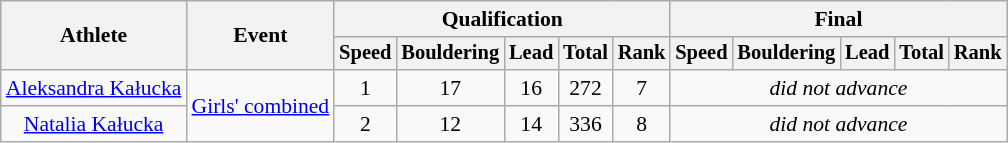<table class="wikitable" style="text-align:center;font-size:90%">
<tr>
<th rowspan=2>Athlete</th>
<th rowspan=2>Event</th>
<th colspan=5>Qualification</th>
<th colspan=5>Final</th>
</tr>
<tr style="font-size:95%">
<th>Speed</th>
<th>Bouldering</th>
<th>Lead</th>
<th>Total</th>
<th>Rank</th>
<th>Speed</th>
<th>Bouldering</th>
<th>Lead</th>
<th>Total</th>
<th>Rank</th>
</tr>
<tr>
<td><a href='#'>Aleksandra Kałucka</a></td>
<td rowspan=2 align=left><a href='#'>Girls' combined</a></td>
<td>1</td>
<td>17</td>
<td>16</td>
<td>272</td>
<td>7</td>
<td colspan=5><em>did not advance</em></td>
</tr>
<tr>
<td><a href='#'>Natalia Kałucka</a></td>
<td>2</td>
<td>12</td>
<td>14</td>
<td>336</td>
<td>8</td>
<td colspan=5><em>did not advance</em></td>
</tr>
</table>
